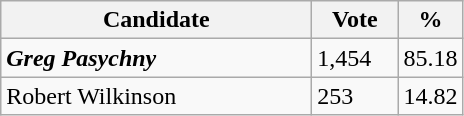<table class="wikitable">
<tr>
<th bgcolor="#DDDDFF" width="200px">Candidate</th>
<th bgcolor="#DDDDFF" width="50px">Vote</th>
<th bgcolor="#DDDDFF" width="30px">%</th>
</tr>
<tr>
<td><strong><em>Greg Pasychny</em></strong></td>
<td>1,454</td>
<td>85.18</td>
</tr>
<tr>
<td>Robert Wilkinson</td>
<td>253</td>
<td>14.82</td>
</tr>
</table>
